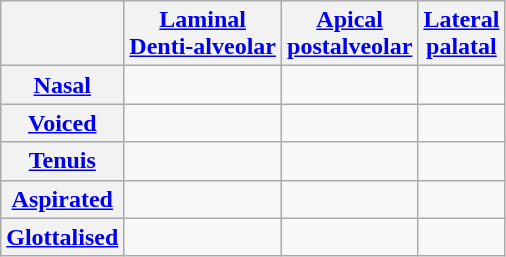<table Class=wikitable style="text-align:center">
<tr>
<th></th>
<th><a href='#'>Laminal</a><br><a href='#'>Denti-alveolar</a></th>
<th><a href='#'>Apical</a><br><a href='#'>postalveolar</a></th>
<th><a href='#'>Lateral</a><br><a href='#'>palatal</a></th>
</tr>
<tr>
<th><a href='#'>Nasal</a></th>
<td> </td>
<td> </td>
<td> </td>
</tr>
<tr>
<th><a href='#'>Voiced</a></th>
<td> </td>
<td> </td>
<td> </td>
</tr>
<tr>
<th><a href='#'>Tenuis</a></th>
<td> </td>
<td> </td>
<td> </td>
</tr>
<tr>
<th><a href='#'>Aspirated</a></th>
<td> </td>
<td> </td>
<td> </td>
</tr>
<tr>
<th><a href='#'>Glottalised</a></th>
<td> </td>
<td> </td>
<td> </td>
</tr>
</table>
